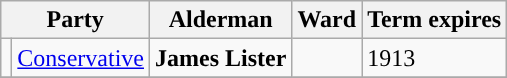<table class="wikitable">
<tr>
<th colspan="2">Party</th>
<th>Alderman</th>
<th>Ward</th>
<th>Term expires</th>
</tr>
<tr>
<td style="background-color:"></td>
<td><a href='#'>Conservative</a></td>
<td><strong>James Lister</strong></td>
<td><strong></strong></td>
<td>1913</td>
</tr>
<tr>
</tr>
</table>
